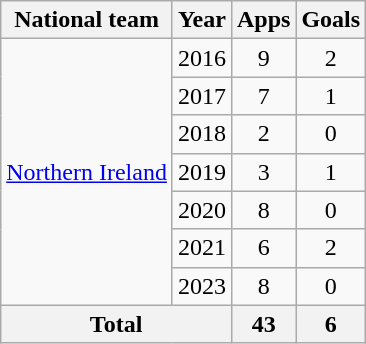<table class=wikitable style="text-align: center;">
<tr>
<th>National team</th>
<th>Year</th>
<th>Apps</th>
<th>Goals</th>
</tr>
<tr>
<td rowspan="7" valign="center"><a href='#'>Northern Ireland</a></td>
<td>2016</td>
<td>9</td>
<td>2</td>
</tr>
<tr>
<td>2017</td>
<td>7</td>
<td>1</td>
</tr>
<tr>
<td>2018</td>
<td>2</td>
<td>0</td>
</tr>
<tr>
<td>2019</td>
<td>3</td>
<td>1</td>
</tr>
<tr>
<td>2020</td>
<td>8</td>
<td>0</td>
</tr>
<tr>
<td>2021</td>
<td>6</td>
<td>2</td>
</tr>
<tr>
<td>2023</td>
<td>8</td>
<td>0</td>
</tr>
<tr>
<th colspan="2">Total</th>
<th>43</th>
<th>6</th>
</tr>
</table>
